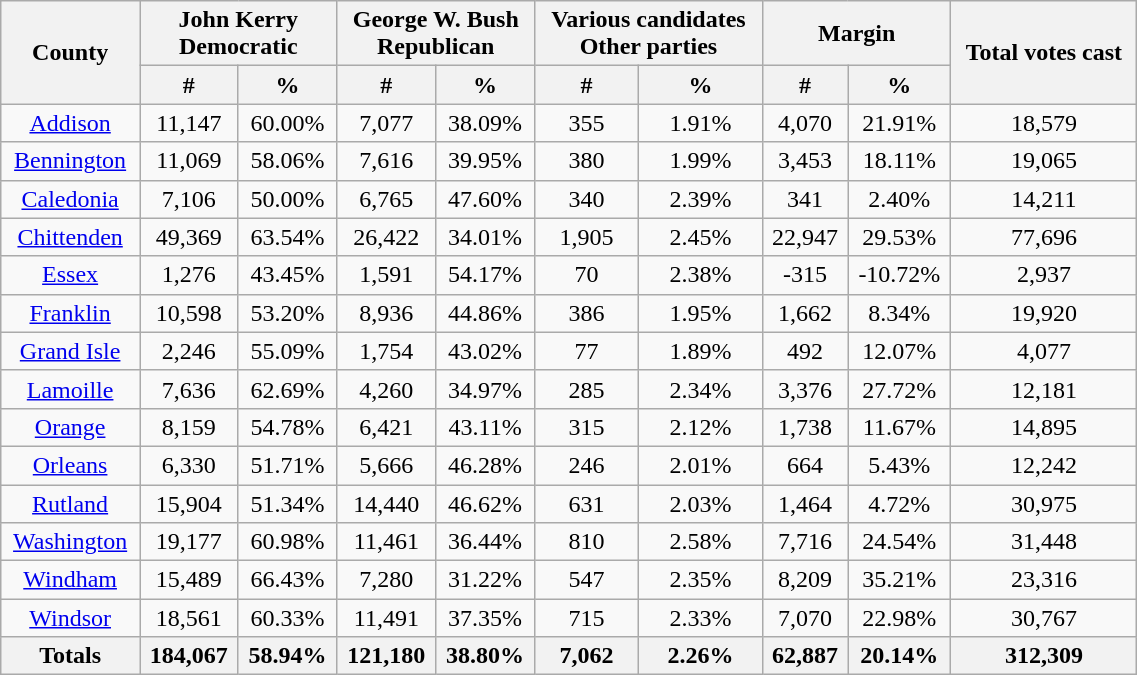<table width="60%"  class="wikitable sortable" style="text-align:center">
<tr>
<th style="text-align:center;" rowspan="2">County</th>
<th style="text-align:center;" colspan="2">John Kerry<br>Democratic</th>
<th style="text-align:center;" colspan="2">George W. Bush<br>Republican</th>
<th style="text-align:center;" colspan="2">Various candidates<br>Other parties</th>
<th style="text-align:center;" colspan="2">Margin</th>
<th style="text-align:center;" rowspan="2">Total votes cast</th>
</tr>
<tr>
<th style="text-align:center;" data-sort-type="number">#</th>
<th style="text-align:center;" data-sort-type="number">%</th>
<th style="text-align:center;" data-sort-type="number">#</th>
<th style="text-align:center;" data-sort-type="number">%</th>
<th style="text-align:center;" data-sort-type="number">#</th>
<th style="text-align:center;" data-sort-type="number">%</th>
<th style="text-align:center;" data-sort-type="number">#</th>
<th style="text-align:center;" data-sort-type="number">%</th>
</tr>
<tr style="text-align:center;">
<td><a href='#'>Addison</a></td>
<td>11,147</td>
<td>60.00%</td>
<td>7,077</td>
<td>38.09%</td>
<td>355</td>
<td>1.91%</td>
<td>4,070</td>
<td>21.91%</td>
<td>18,579</td>
</tr>
<tr style="text-align:center;">
<td><a href='#'>Bennington</a></td>
<td>11,069</td>
<td>58.06%</td>
<td>7,616</td>
<td>39.95%</td>
<td>380</td>
<td>1.99%</td>
<td>3,453</td>
<td>18.11%</td>
<td>19,065</td>
</tr>
<tr style="text-align:center;">
<td><a href='#'>Caledonia</a></td>
<td>7,106</td>
<td>50.00%</td>
<td>6,765</td>
<td>47.60%</td>
<td>340</td>
<td>2.39%</td>
<td>341</td>
<td>2.40%</td>
<td>14,211</td>
</tr>
<tr style="text-align:center;">
<td><a href='#'>Chittenden</a></td>
<td>49,369</td>
<td>63.54%</td>
<td>26,422</td>
<td>34.01%</td>
<td>1,905</td>
<td>2.45%</td>
<td>22,947</td>
<td>29.53%</td>
<td>77,696</td>
</tr>
<tr style="text-align:center;">
<td><a href='#'>Essex</a></td>
<td>1,276</td>
<td>43.45%</td>
<td>1,591</td>
<td>54.17%</td>
<td>70</td>
<td>2.38%</td>
<td>-315</td>
<td>-10.72%</td>
<td>2,937</td>
</tr>
<tr style="text-align:center;">
<td><a href='#'>Franklin</a></td>
<td>10,598</td>
<td>53.20%</td>
<td>8,936</td>
<td>44.86%</td>
<td>386</td>
<td>1.95%</td>
<td>1,662</td>
<td>8.34%</td>
<td>19,920</td>
</tr>
<tr style="text-align:center;">
<td><a href='#'>Grand Isle</a></td>
<td>2,246</td>
<td>55.09%</td>
<td>1,754</td>
<td>43.02%</td>
<td>77</td>
<td>1.89%</td>
<td>492</td>
<td>12.07%</td>
<td>4,077</td>
</tr>
<tr style="text-align:center;">
<td><a href='#'>Lamoille</a></td>
<td>7,636</td>
<td>62.69%</td>
<td>4,260</td>
<td>34.97%</td>
<td>285</td>
<td>2.34%</td>
<td>3,376</td>
<td>27.72%</td>
<td>12,181</td>
</tr>
<tr style="text-align:center;">
<td><a href='#'>Orange</a></td>
<td>8,159</td>
<td>54.78%</td>
<td>6,421</td>
<td>43.11%</td>
<td>315</td>
<td>2.12%</td>
<td>1,738</td>
<td>11.67%</td>
<td>14,895</td>
</tr>
<tr style="text-align:center;">
<td><a href='#'>Orleans</a></td>
<td>6,330</td>
<td>51.71%</td>
<td>5,666</td>
<td>46.28%</td>
<td>246</td>
<td>2.01%</td>
<td>664</td>
<td>5.43%</td>
<td>12,242</td>
</tr>
<tr style="text-align:center;">
<td><a href='#'>Rutland</a></td>
<td>15,904</td>
<td>51.34%</td>
<td>14,440</td>
<td>46.62%</td>
<td>631</td>
<td>2.03%</td>
<td>1,464</td>
<td>4.72%</td>
<td>30,975</td>
</tr>
<tr style="text-align:center;">
<td><a href='#'>Washington</a></td>
<td>19,177</td>
<td>60.98%</td>
<td>11,461</td>
<td>36.44%</td>
<td>810</td>
<td>2.58%</td>
<td>7,716</td>
<td>24.54%</td>
<td>31,448</td>
</tr>
<tr style="text-align:center;">
<td><a href='#'>Windham</a></td>
<td>15,489</td>
<td>66.43%</td>
<td>7,280</td>
<td>31.22%</td>
<td>547</td>
<td>2.35%</td>
<td>8,209</td>
<td>35.21%</td>
<td>23,316</td>
</tr>
<tr style="text-align:center;">
<td><a href='#'>Windsor</a></td>
<td>18,561</td>
<td>60.33%</td>
<td>11,491</td>
<td>37.35%</td>
<td>715</td>
<td>2.33%</td>
<td>7,070</td>
<td>22.98%</td>
<td>30,767</td>
</tr>
<tr>
<th>Totals</th>
<th>184,067</th>
<th>58.94%</th>
<th>121,180</th>
<th>38.80%</th>
<th>7,062</th>
<th>2.26%</th>
<th>62,887</th>
<th>20.14%</th>
<th>312,309</th>
</tr>
</table>
